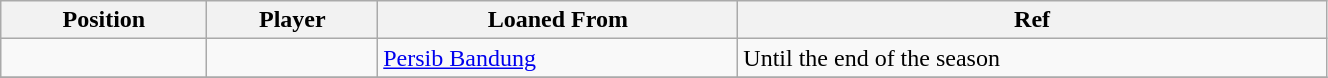<table class="wikitable sortable" style="width:70%; text-align:center; font-size:100%; text-align:left;">
<tr>
<th><strong>Position</strong></th>
<th><strong>Player</strong></th>
<th><strong>Loaned From</strong></th>
<th><strong>Ref</strong></th>
</tr>
<tr>
<td></td>
<td></td>
<td> <a href='#'>Persib Bandung</a></td>
<td>Until the end of the season</td>
</tr>
<tr>
</tr>
</table>
